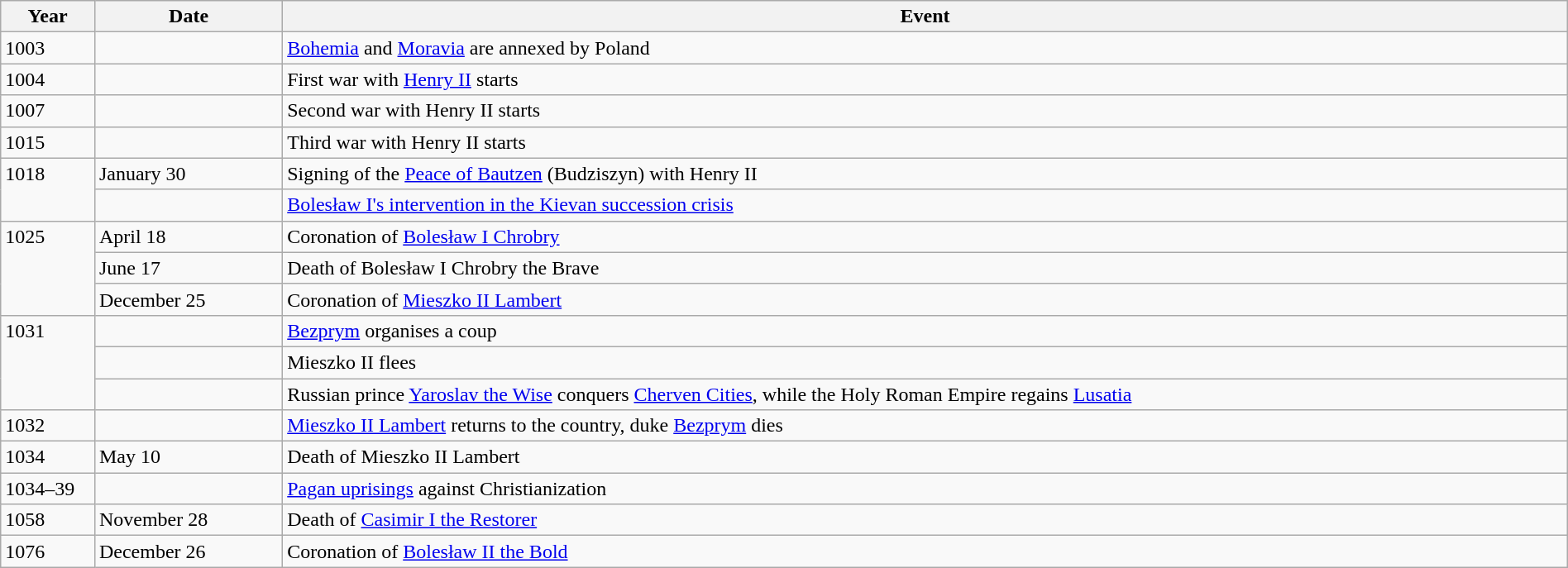<table class="wikitable" width="100%">
<tr>
<th style="width:6%">Year</th>
<th style="width:12%">Date</th>
<th>Event</th>
</tr>
<tr>
<td>1003</td>
<td></td>
<td><a href='#'>Bohemia</a> and <a href='#'>Moravia</a> are annexed by Poland</td>
</tr>
<tr>
<td>1004</td>
<td></td>
<td>First war with <a href='#'>Henry II</a> starts</td>
</tr>
<tr>
<td>1007</td>
<td></td>
<td>Second war with Henry II starts</td>
</tr>
<tr>
<td>1015</td>
<td></td>
<td>Third war with Henry II starts</td>
</tr>
<tr>
<td rowspan="2" valign="top">1018</td>
<td>January 30</td>
<td>Signing of the <a href='#'>Peace of Bautzen</a> (Budziszyn) with Henry II</td>
</tr>
<tr>
<td></td>
<td><a href='#'>Bolesław I's intervention in the Kievan succession crisis</a></td>
</tr>
<tr>
<td rowspan="3" valign="top">1025</td>
<td>April 18</td>
<td>Coronation of <a href='#'>Bolesław I Chrobry</a></td>
</tr>
<tr>
<td>June 17</td>
<td>Death of Bolesław I Chrobry the Brave</td>
</tr>
<tr>
<td>December 25</td>
<td>Coronation of <a href='#'>Mieszko II Lambert</a></td>
</tr>
<tr>
<td rowspan="3" valign="top">1031</td>
<td></td>
<td><a href='#'>Bezprym</a> organises a coup</td>
</tr>
<tr>
<td></td>
<td>Mieszko II flees</td>
</tr>
<tr>
<td></td>
<td>Russian prince <a href='#'>Yaroslav the Wise</a> conquers <a href='#'>Cherven Cities</a>, while the Holy Roman Empire regains <a href='#'>Lusatia</a></td>
</tr>
<tr>
<td>1032</td>
<td></td>
<td><a href='#'>Mieszko II Lambert</a> returns to the country, duke <a href='#'>Bezprym</a> dies</td>
</tr>
<tr>
<td>1034</td>
<td>May 10</td>
<td>Death of Mieszko II Lambert</td>
</tr>
<tr>
<td>1034–39</td>
<td></td>
<td><a href='#'>Pagan uprisings</a> against Christianization</td>
</tr>
<tr>
<td>1058</td>
<td>November 28</td>
<td>Death of <a href='#'>Casimir I the Restorer</a></td>
</tr>
<tr>
<td>1076</td>
<td>December 26</td>
<td>Coronation of <a href='#'>Bolesław II the Bold</a></td>
</tr>
</table>
